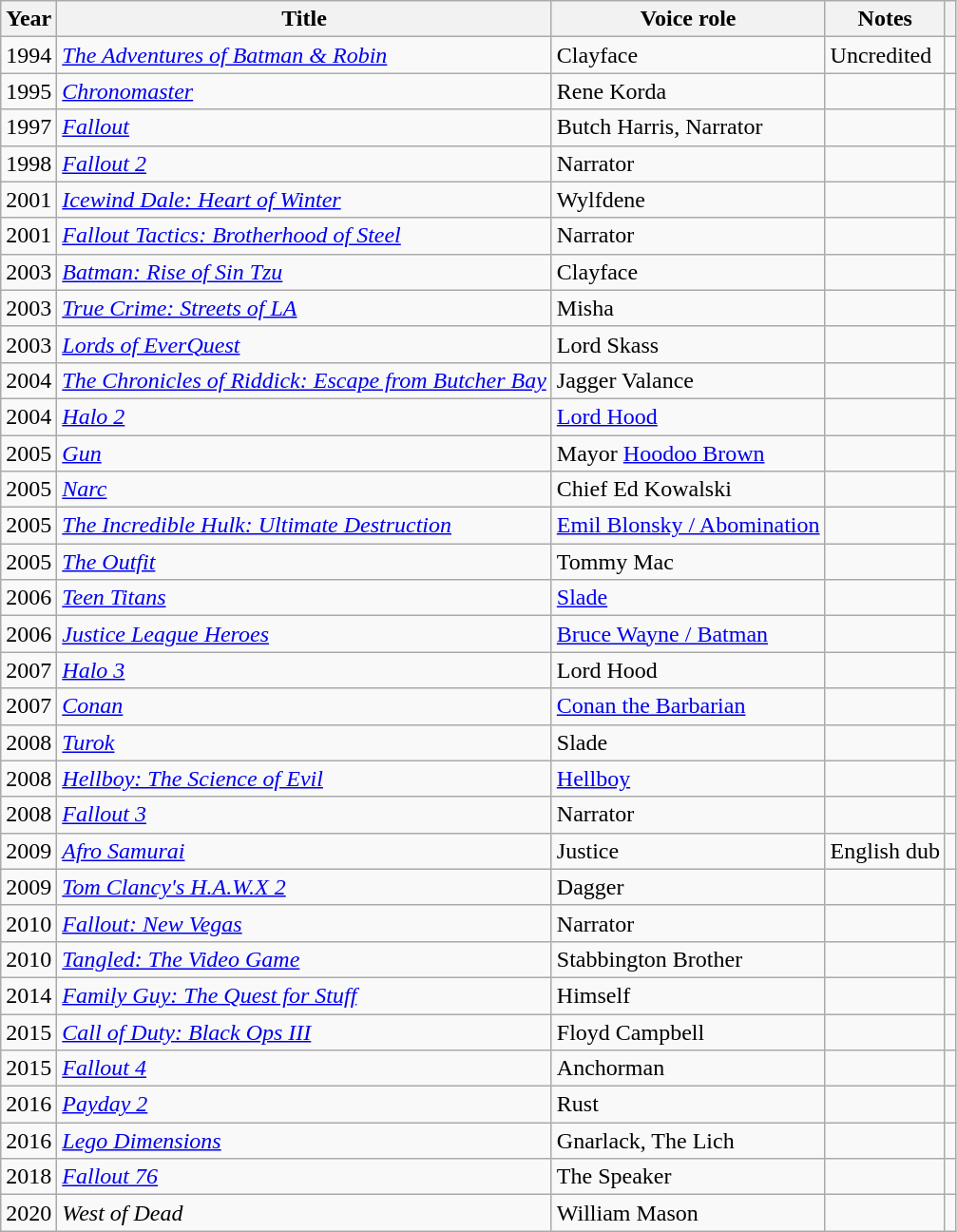<table class="wikitable plainrowheaders sortable" style="margin-right: 0;">
<tr>
<th scope="col">Year</th>
<th scope="col">Title</th>
<th scope="col">Voice role</th>
<th scope="col" class="unsortable">Notes</th>
<th scope="col" class="unsortable"></th>
</tr>
<tr>
<td>1994</td>
<td><em><a href='#'>The Adventures of Batman & Robin</a></em></td>
<td>Clayface</td>
<td>Uncredited</td>
<td style="text-align: center;"></td>
</tr>
<tr>
<td>1995</td>
<td><em><a href='#'>Chronomaster</a></em></td>
<td>Rene Korda</td>
<td></td>
<td style="text-align: center;"></td>
</tr>
<tr>
<td>1997</td>
<td><em><a href='#'>Fallout</a></em></td>
<td>Butch Harris, Narrator</td>
<td></td>
<td style="text-align: center;"></td>
</tr>
<tr>
<td>1998</td>
<td><em><a href='#'>Fallout 2</a></em></td>
<td>Narrator</td>
<td></td>
<td style="text-align: center;"></td>
</tr>
<tr>
<td>2001</td>
<td><em><a href='#'>Icewind Dale: Heart of Winter</a></em></td>
<td>Wylfdene</td>
<td></td>
<td style="text-align: center;"></td>
</tr>
<tr>
<td>2001</td>
<td><em><a href='#'>Fallout Tactics: Brotherhood of Steel</a></em></td>
<td>Narrator</td>
<td></td>
<td style="text-align: center;"></td>
</tr>
<tr>
<td>2003</td>
<td><em><a href='#'>Batman: Rise of Sin Tzu</a></em></td>
<td>Clayface</td>
<td></td>
<td style="text-align: center;"></td>
</tr>
<tr>
<td>2003</td>
<td><em><a href='#'>True Crime: Streets of LA</a></em></td>
<td>Misha</td>
<td></td>
<td style="text-align: center;"></td>
</tr>
<tr>
<td>2003</td>
<td><em><a href='#'>Lords of EverQuest</a></em></td>
<td>Lord Skass</td>
<td></td>
<td style="text-align: center;"></td>
</tr>
<tr>
<td>2004</td>
<td><em><a href='#'>The Chronicles of Riddick: Escape from Butcher Bay</a></em></td>
<td>Jagger Valance</td>
<td></td>
<td style="text-align: center;"></td>
</tr>
<tr>
<td>2004</td>
<td><em><a href='#'>Halo 2</a></em></td>
<td><a href='#'>Lord Hood</a></td>
<td></td>
<td style="text-align: center;"></td>
</tr>
<tr>
<td>2005</td>
<td><em><a href='#'>Gun</a></em></td>
<td>Mayor <a href='#'>Hoodoo Brown</a></td>
<td></td>
<td style="text-align: center;"></td>
</tr>
<tr>
<td>2005</td>
<td><em><a href='#'>Narc</a></em></td>
<td>Chief Ed Kowalski</td>
<td></td>
<td style="text-align: center;"></td>
</tr>
<tr>
<td>2005</td>
<td><em><a href='#'>The Incredible Hulk: Ultimate Destruction</a></em></td>
<td><a href='#'>Emil Blonsky / Abomination</a></td>
<td></td>
<td style="text-align: center;"></td>
</tr>
<tr>
<td>2005</td>
<td><em><a href='#'>The Outfit</a></em></td>
<td>Tommy Mac</td>
<td></td>
<td style="text-align: center;"></td>
</tr>
<tr>
<td>2006</td>
<td><em><a href='#'>Teen Titans</a></em></td>
<td><a href='#'>Slade</a></td>
<td></td>
<td style="text-align: center;"></td>
</tr>
<tr>
<td>2006</td>
<td><em><a href='#'>Justice League Heroes</a></em></td>
<td><a href='#'>Bruce Wayne / Batman</a></td>
<td></td>
<td style="text-align: center;"></td>
</tr>
<tr>
<td>2007</td>
<td><em><a href='#'>Halo 3</a></em></td>
<td>Lord Hood</td>
<td></td>
<td style="text-align: center;"></td>
</tr>
<tr>
<td>2007</td>
<td><em><a href='#'>Conan</a></em></td>
<td><a href='#'>Conan the Barbarian</a></td>
<td></td>
<td style="text-align: center;"></td>
</tr>
<tr>
<td>2008</td>
<td><em><a href='#'>Turok</a></em></td>
<td>Slade</td>
<td></td>
<td style="text-align: center;"></td>
</tr>
<tr>
<td>2008</td>
<td><em><a href='#'>Hellboy: The Science of Evil</a></em></td>
<td><a href='#'>Hellboy</a></td>
<td></td>
<td style="text-align: center;"></td>
</tr>
<tr>
<td>2008</td>
<td><em><a href='#'>Fallout 3</a></em></td>
<td>Narrator</td>
<td></td>
<td style="text-align: center;"></td>
</tr>
<tr>
<td>2009</td>
<td><em><a href='#'>Afro Samurai</a></em></td>
<td>Justice</td>
<td>English dub</td>
<td style="text-align: center;"></td>
</tr>
<tr>
<td>2009</td>
<td><em><a href='#'>Tom Clancy's H.A.W.X 2</a></em></td>
<td>Dagger</td>
<td></td>
<td style="text-align: center;"></td>
</tr>
<tr>
<td>2010</td>
<td><em><a href='#'>Fallout: New Vegas</a></em></td>
<td>Narrator</td>
<td></td>
<td style="text-align: center;"></td>
</tr>
<tr>
<td>2010</td>
<td><em><a href='#'>Tangled: The Video Game</a></em></td>
<td>Stabbington Brother</td>
<td></td>
<td style="text-align: center;"></td>
</tr>
<tr>
<td>2014</td>
<td><em><a href='#'>Family Guy: The Quest for Stuff</a></em></td>
<td>Himself</td>
<td></td>
<td style="text-align: center;"></td>
</tr>
<tr>
<td>2015</td>
<td><em><a href='#'>Call of Duty: Black Ops III</a></em></td>
<td>Floyd Campbell</td>
<td></td>
<td style="text-align: center;"></td>
</tr>
<tr>
<td>2015</td>
<td><em><a href='#'>Fallout 4</a></em></td>
<td>Anchorman</td>
<td></td>
<td style="text-align: center;"></td>
</tr>
<tr>
<td>2016</td>
<td><em><a href='#'>Payday 2</a></em></td>
<td>Rust</td>
<td></td>
<td style="text-align: center;"></td>
</tr>
<tr>
<td>2016</td>
<td><em><a href='#'>Lego Dimensions</a></em></td>
<td>Gnarlack, The Lich</td>
<td></td>
<td style="text-align: center;"></td>
</tr>
<tr>
<td>2018</td>
<td><em><a href='#'>Fallout 76</a></em></td>
<td>The Speaker</td>
<td></td>
<td style="text-align: center;"></td>
</tr>
<tr>
<td>2020</td>
<td><em>West of Dead</em></td>
<td>William Mason</td>
<td></td>
<td style="text-align: center;"></td>
</tr>
</table>
